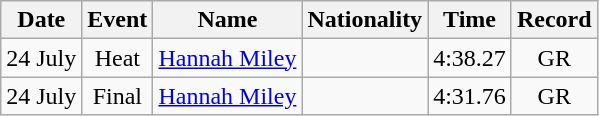<table class=wikitable style=text-align:center>
<tr>
<th>Date</th>
<th>Event</th>
<th>Name</th>
<th>Nationality</th>
<th>Time</th>
<th>Record</th>
</tr>
<tr>
<td>24 July</td>
<td>Heat</td>
<td align=left><a href='#'>Hannah Miley</a></td>
<td align=left></td>
<td>4:38.27</td>
<td>GR</td>
</tr>
<tr>
<td>24 July</td>
<td>Final</td>
<td align=left><a href='#'>Hannah Miley</a></td>
<td align=left></td>
<td>4:31.76</td>
<td>GR</td>
</tr>
</table>
